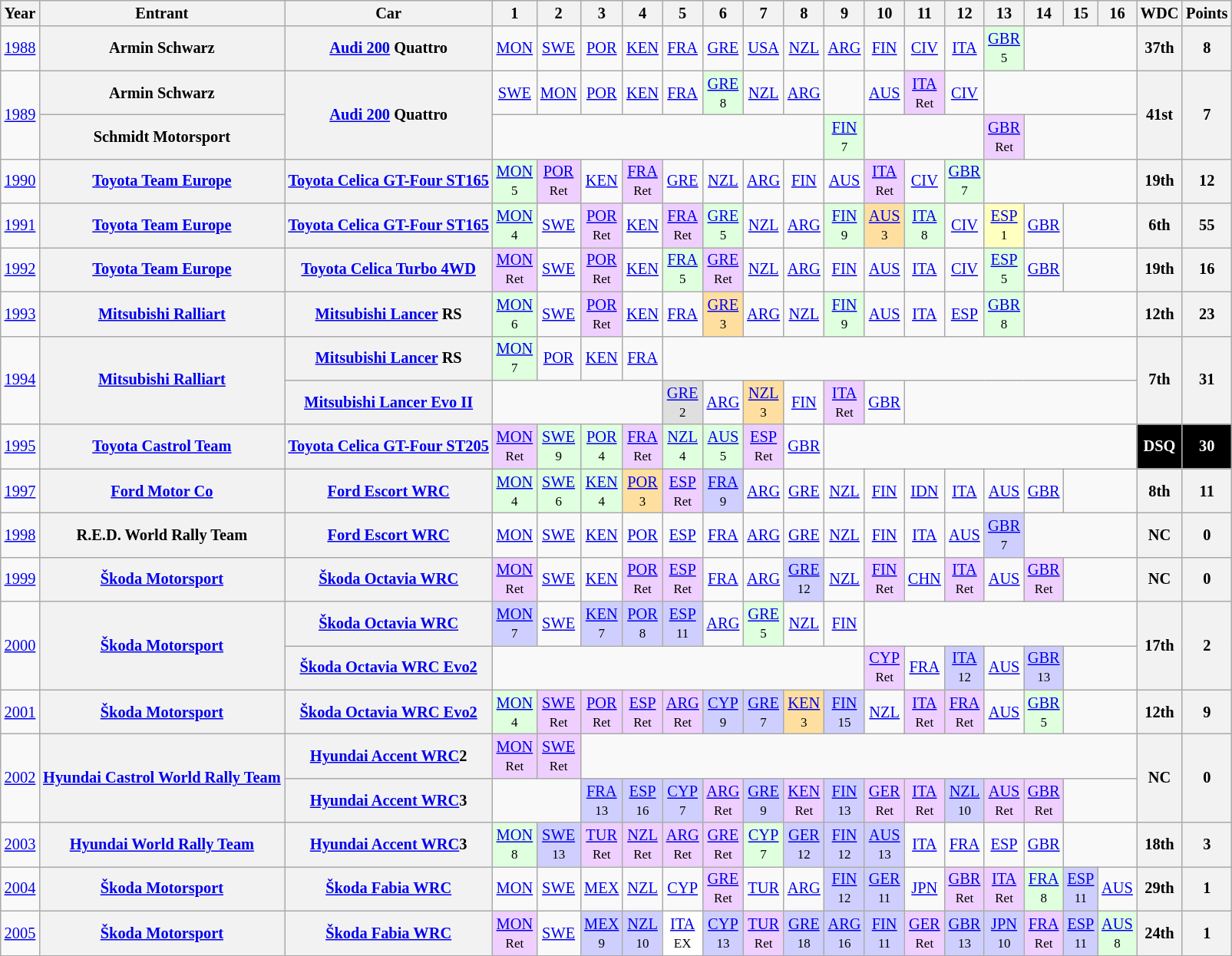<table class="wikitable" border="1" style="text-align:center; font-size:85%;">
<tr>
<th>Year</th>
<th>Entrant</th>
<th>Car</th>
<th>1</th>
<th>2</th>
<th>3</th>
<th>4</th>
<th>5</th>
<th>6</th>
<th>7</th>
<th>8</th>
<th>9</th>
<th>10</th>
<th>11</th>
<th>12</th>
<th>13</th>
<th>14</th>
<th>15</th>
<th>16</th>
<th>WDC</th>
<th>Points</th>
</tr>
<tr>
<td><a href='#'>1988</a></td>
<th nowrap>Armin Schwarz</th>
<th nowrap><a href='#'>Audi 200</a> Quattro</th>
<td><a href='#'>MON</a></td>
<td><a href='#'>SWE</a></td>
<td><a href='#'>POR</a></td>
<td><a href='#'>KEN</a></td>
<td><a href='#'>FRA</a></td>
<td><a href='#'>GRE</a></td>
<td><a href='#'>USA</a></td>
<td><a href='#'>NZL</a></td>
<td><a href='#'>ARG</a></td>
<td><a href='#'>FIN</a></td>
<td><a href='#'>CIV</a></td>
<td><a href='#'>ITA</a></td>
<td style="background:#DFFFDF;"><a href='#'>GBR</a><br><small>5</small></td>
<td colspan=3></td>
<th>37th</th>
<th>8</th>
</tr>
<tr>
<td rowspan=2><a href='#'>1989</a></td>
<th nowrap>Armin Schwarz</th>
<th rowspan=2 nowrap><a href='#'>Audi 200</a> Quattro</th>
<td><a href='#'>SWE</a></td>
<td><a href='#'>MON</a></td>
<td><a href='#'>POR</a></td>
<td><a href='#'>KEN</a></td>
<td><a href='#'>FRA</a></td>
<td style="background:#DFFFDF;"><a href='#'>GRE</a><br><small>8</small></td>
<td><a href='#'>NZL</a></td>
<td><a href='#'>ARG</a></td>
<td></td>
<td><a href='#'>AUS</a></td>
<td style="background:#EFCFFF;"><a href='#'>ITA</a><br><small>Ret</small></td>
<td><a href='#'>CIV</a></td>
<td colspan=4></td>
<th rowspan=2>41st</th>
<th rowspan=2>7</th>
</tr>
<tr>
<th nowrap>Schmidt Motorsport</th>
<td colspan=8></td>
<td style="background:#DFFFDF;"><a href='#'>FIN</a><br><small>7</small></td>
<td colspan=3></td>
<td style="background:#EFCFFF;"><a href='#'>GBR</a><br><small>Ret</small></td>
<td colspan=3></td>
</tr>
<tr>
<td><a href='#'>1990</a></td>
<th nowrap><a href='#'>Toyota Team Europe</a></th>
<th nowrap><a href='#'>Toyota Celica GT-Four ST165</a></th>
<td style="background:#DFFFDF;"><a href='#'>MON</a><br><small>5</small></td>
<td style="background:#EFCFFF;"><a href='#'>POR</a><br><small>Ret</small></td>
<td><a href='#'>KEN</a></td>
<td style="background:#EFCFFF;"><a href='#'>FRA</a><br><small>Ret</small></td>
<td><a href='#'>GRE</a></td>
<td><a href='#'>NZL</a></td>
<td><a href='#'>ARG</a></td>
<td><a href='#'>FIN</a></td>
<td><a href='#'>AUS</a></td>
<td style="background:#EFCFFF;"><a href='#'>ITA</a><br><small>Ret</small></td>
<td><a href='#'>CIV</a></td>
<td style="background:#DFFFDF;"><a href='#'>GBR</a><br><small>7</small></td>
<td colspan=4></td>
<th>19th</th>
<th>12</th>
</tr>
<tr>
<td><a href='#'>1991</a></td>
<th nowrap><a href='#'>Toyota Team Europe</a></th>
<th nowrap><a href='#'>Toyota Celica GT-Four ST165</a></th>
<td style="background:#DFFFDF;"><a href='#'>MON</a><br><small>4</small></td>
<td><a href='#'>SWE</a></td>
<td style="background:#EFCFFF;"><a href='#'>POR</a><br><small>Ret</small></td>
<td><a href='#'>KEN</a></td>
<td style="background:#EFCFFF;"><a href='#'>FRA</a><br><small>Ret</small></td>
<td style="background:#DFFFDF;"><a href='#'>GRE</a><br><small>5</small></td>
<td><a href='#'>NZL</a></td>
<td><a href='#'>ARG</a></td>
<td style="background:#DFFFDF;"><a href='#'>FIN</a><br><small>9</small></td>
<td style="background:#FFDF9F;"><a href='#'>AUS</a><br><small>3</small></td>
<td style="background:#DFFFDF;"><a href='#'>ITA</a><br><small>8</small></td>
<td><a href='#'>CIV</a></td>
<td style="background:#FFFFBF;"><a href='#'>ESP</a><br><small>1</small></td>
<td><a href='#'>GBR</a></td>
<td colspan=2></td>
<th>6th</th>
<th>55</th>
</tr>
<tr>
<td><a href='#'>1992</a></td>
<th nowrap><a href='#'>Toyota Team Europe</a></th>
<th nowrap><a href='#'>Toyota Celica Turbo 4WD</a></th>
<td style="background:#EFCFFF;"><a href='#'>MON</a><br><small>Ret</small></td>
<td><a href='#'>SWE</a></td>
<td style="background:#EFCFFF;"><a href='#'>POR</a><br><small>Ret</small></td>
<td><a href='#'>KEN</a></td>
<td style="background:#DFFFDF;"><a href='#'>FRA</a><br><small>5</small></td>
<td style="background:#EFCFFF;"><a href='#'>GRE</a><br><small>Ret</small></td>
<td><a href='#'>NZL</a></td>
<td><a href='#'>ARG</a></td>
<td><a href='#'>FIN</a></td>
<td><a href='#'>AUS</a></td>
<td><a href='#'>ITA</a></td>
<td><a href='#'>CIV</a></td>
<td style="background:#DFFFDF;"><a href='#'>ESP</a><br><small>5</small></td>
<td><a href='#'>GBR</a></td>
<td colspan=2></td>
<th>19th</th>
<th>16</th>
</tr>
<tr>
<td><a href='#'>1993</a></td>
<th nowrap><a href='#'>Mitsubishi Ralliart</a></th>
<th nowrap><a href='#'>Mitsubishi Lancer</a> RS</th>
<td style="background:#DFFFDF;"><a href='#'>MON</a><br><small>6</small></td>
<td><a href='#'>SWE</a></td>
<td style="background:#EFCFFF;"><a href='#'>POR</a><br><small>Ret</small></td>
<td><a href='#'>KEN</a></td>
<td><a href='#'>FRA</a></td>
<td style="background:#FFDF9F;"><a href='#'>GRE</a><br><small>3</small></td>
<td><a href='#'>ARG</a></td>
<td><a href='#'>NZL</a></td>
<td style="background:#DFFFDF;"><a href='#'>FIN</a><br><small>9</small></td>
<td><a href='#'>AUS</a></td>
<td><a href='#'>ITA</a></td>
<td><a href='#'>ESP</a></td>
<td style="background:#DFFFDF;"><a href='#'>GBR</a><br><small>8</small></td>
<td colspan=3></td>
<th>12th</th>
<th>23</th>
</tr>
<tr>
<td rowspan=2><a href='#'>1994</a></td>
<th rowspan=2 nowrap><a href='#'>Mitsubishi Ralliart</a></th>
<th nowrap><a href='#'>Mitsubishi Lancer</a> RS</th>
<td style="background:#DFFFDF;"><a href='#'>MON</a><br><small>7</small></td>
<td><a href='#'>POR</a></td>
<td><a href='#'>KEN</a></td>
<td><a href='#'>FRA</a></td>
<td colspan=12></td>
<th rowspan=2>7th</th>
<th rowspan=2>31</th>
</tr>
<tr>
<th nowrap><a href='#'>Mitsubishi Lancer Evo II</a></th>
<td colspan=4></td>
<td style="background:#DFDFDF;"><a href='#'>GRE</a><br><small>2</small></td>
<td><a href='#'>ARG</a></td>
<td style="background:#FFDF9F;"><a href='#'>NZL</a><br><small>3</small></td>
<td><a href='#'>FIN</a></td>
<td style="background:#EFCFFF;"><a href='#'>ITA</a><br><small>Ret</small></td>
<td><a href='#'>GBR</a></td>
<td colspan=6></td>
</tr>
<tr>
<td><a href='#'>1995</a></td>
<th nowrap><a href='#'>Toyota Castrol Team</a></th>
<th nowrap><a href='#'>Toyota Celica GT-Four ST205</a></th>
<td style="background:#EFCFFF;"><a href='#'>MON</a><br><small>Ret</small></td>
<td style="background:#DFFFDF;"><a href='#'>SWE</a><br><small>9</small></td>
<td style="background:#DFFFDF;"><a href='#'>POR</a><br><small>4</small></td>
<td style="background:#EFCFFF;"><a href='#'>FRA</a><br><small>Ret</small></td>
<td style="background:#DFFFDF;"><a href='#'>NZL</a><br><small>4</small></td>
<td style="background:#DFFFDF;"><a href='#'>AUS</a><br><small>5</small></td>
<td style="background:#EFCFFF;"><a href='#'>ESP</a><br><small>Ret</small></td>
<td><a href='#'>GBR</a></td>
<td colspan=8></td>
<td style="background:#000000; color:#ffffff"><strong>DSQ</strong></td>
<td style="background:#000000; color:#ffffff"><strong>30</strong></td>
</tr>
<tr>
<td><a href='#'>1997</a></td>
<th nowrap><a href='#'>Ford Motor Co</a></th>
<th nowrap><a href='#'>Ford Escort WRC</a></th>
<td style="background:#DFFFDF;"><a href='#'>MON</a><br><small>4</small></td>
<td style="background:#DFFFDF;"><a href='#'>SWE</a><br><small>6</small></td>
<td style="background:#DFFFDF;"><a href='#'>KEN</a><br><small>4</small></td>
<td style="background:#FFDF9F;"><a href='#'>POR</a><br><small>3</small></td>
<td style="background:#EFCFFF;"><a href='#'>ESP</a><br><small>Ret</small></td>
<td style="background:#CFCFFF;"><a href='#'>FRA</a><br><small>9</small></td>
<td><a href='#'>ARG</a></td>
<td><a href='#'>GRE</a></td>
<td><a href='#'>NZL</a></td>
<td><a href='#'>FIN</a></td>
<td><a href='#'>IDN</a></td>
<td><a href='#'>ITA</a></td>
<td><a href='#'>AUS</a></td>
<td><a href='#'>GBR</a></td>
<td colspan=2></td>
<th>8th</th>
<th>11</th>
</tr>
<tr>
<td><a href='#'>1998</a></td>
<th nowrap>R.E.D. World Rally Team</th>
<th nowrap><a href='#'>Ford Escort WRC</a></th>
<td><a href='#'>MON</a></td>
<td><a href='#'>SWE</a></td>
<td><a href='#'>KEN</a></td>
<td><a href='#'>POR</a></td>
<td><a href='#'>ESP</a></td>
<td><a href='#'>FRA</a></td>
<td><a href='#'>ARG</a></td>
<td><a href='#'>GRE</a></td>
<td><a href='#'>NZL</a></td>
<td><a href='#'>FIN</a></td>
<td><a href='#'>ITA</a></td>
<td><a href='#'>AUS</a></td>
<td style="background:#CFCFFF;"><a href='#'>GBR</a><br><small>7</small></td>
<td colspan=3></td>
<th>NC</th>
<th>0</th>
</tr>
<tr>
<td><a href='#'>1999</a></td>
<th nowrap><a href='#'>Škoda Motorsport</a></th>
<th nowrap><a href='#'>Škoda Octavia WRC</a></th>
<td style="background:#EFCFFF;"><a href='#'>MON</a><br><small>Ret</small></td>
<td><a href='#'>SWE</a></td>
<td><a href='#'>KEN</a></td>
<td style="background:#EFCFFF;"><a href='#'>POR</a><br><small>Ret</small></td>
<td style="background:#EFCFFF;"><a href='#'>ESP</a><br><small>Ret</small></td>
<td><a href='#'>FRA</a></td>
<td><a href='#'>ARG</a></td>
<td style="background:#CFCFFF;"><a href='#'>GRE</a><br><small>12</small></td>
<td><a href='#'>NZL</a></td>
<td style="background:#EFCFFF;"><a href='#'>FIN</a><br><small>Ret</small></td>
<td><a href='#'>CHN</a></td>
<td style="background:#EFCFFF;"><a href='#'>ITA</a><br><small>Ret</small></td>
<td><a href='#'>AUS</a></td>
<td style="background:#EFCFFF;"><a href='#'>GBR</a><br><small>Ret</small></td>
<td colspan=2></td>
<th>NC</th>
<th>0</th>
</tr>
<tr>
<td rowspan=2><a href='#'>2000</a></td>
<th rowspan=2 nowrap><a href='#'>Škoda Motorsport</a></th>
<th nowrap><a href='#'>Škoda Octavia WRC</a></th>
<td style="background:#CFCFFF;"><a href='#'>MON</a><br><small>7</small></td>
<td><a href='#'>SWE</a></td>
<td style="background:#CFCFFF;"><a href='#'>KEN</a><br><small>7</small></td>
<td style="background:#CFCFFF;"><a href='#'>POR</a><br><small>8</small></td>
<td style="background:#CFCFFF;"><a href='#'>ESP</a><br><small>11</small></td>
<td><a href='#'>ARG</a></td>
<td style="background:#DFFFDF;"><a href='#'>GRE</a><br><small>5</small></td>
<td><a href='#'>NZL</a></td>
<td><a href='#'>FIN</a></td>
<td colspan=7></td>
<th rowspan=2>17th</th>
<th rowspan=2>2</th>
</tr>
<tr>
<th nowrap><a href='#'>Škoda Octavia WRC Evo2</a></th>
<td colspan=9></td>
<td style="background:#EFCFFF;"><a href='#'>CYP</a><br><small>Ret</small></td>
<td><a href='#'>FRA</a></td>
<td style="background:#CFCFFF;"><a href='#'>ITA</a><br><small>12</small></td>
<td><a href='#'>AUS</a></td>
<td style="background:#CFCFFF;"><a href='#'>GBR</a><br><small>13</small></td>
<td colspan=2></td>
</tr>
<tr>
<td><a href='#'>2001</a></td>
<th nowrap><a href='#'>Škoda Motorsport</a></th>
<th nowrap><a href='#'>Škoda Octavia WRC Evo2</a></th>
<td style="background:#DFFFDF;"><a href='#'>MON</a><br><small>4</small></td>
<td style="background:#EFCFFF;"><a href='#'>SWE</a><br><small>Ret</small></td>
<td style="background:#EFCFFF;"><a href='#'>POR</a><br><small>Ret</small></td>
<td style="background:#EFCFFF;"><a href='#'>ESP</a><br><small>Ret</small></td>
<td style="background:#EFCFFF;"><a href='#'>ARG</a><br><small>Ret</small></td>
<td style="background:#CFCFFF;"><a href='#'>CYP</a><br><small>9</small></td>
<td style="background:#CFCFFF;"><a href='#'>GRE</a><br><small>7</small></td>
<td style="background:#FFDF9F;"><a href='#'>KEN</a><br><small>3</small></td>
<td style="background:#CFCFFF;"><a href='#'>FIN</a><br><small>15</small></td>
<td><a href='#'>NZL</a></td>
<td style="background:#EFCFFF;"><a href='#'>ITA</a><br><small>Ret</small></td>
<td style="background:#EFCFFF;"><a href='#'>FRA</a><br><small>Ret</small></td>
<td><a href='#'>AUS</a></td>
<td style="background:#DFFFDF;"><a href='#'>GBR</a><br><small>5</small></td>
<td colspan=2></td>
<th>12th</th>
<th>9</th>
</tr>
<tr>
<td rowspan=2><a href='#'>2002</a></td>
<th rowspan=2 nowrap><a href='#'>Hyundai Castrol World Rally Team</a></th>
<th nowrap><a href='#'>Hyundai Accent WRC</a>2</th>
<td style="background:#EFCFFF;"><a href='#'>MON</a><br><small>Ret</small></td>
<td style="background:#EFCFFF;"><a href='#'>SWE</a><br><small>Ret</small></td>
<td colspan=14></td>
<th rowspan=2>NC</th>
<th rowspan=2>0</th>
</tr>
<tr>
<th nowrap><a href='#'>Hyundai Accent WRC</a>3</th>
<td colspan=2></td>
<td style="background:#CFCFFF;"><a href='#'>FRA</a><br><small>13</small></td>
<td style="background:#CFCFFF;"><a href='#'>ESP</a><br><small>16</small></td>
<td style="background:#CFCFFF;"><a href='#'>CYP</a><br><small>7</small></td>
<td style="background:#EFCFFF;"><a href='#'>ARG</a><br><small>Ret</small></td>
<td style="background:#CFCFFF;"><a href='#'>GRE</a><br><small>9</small></td>
<td style="background:#EFCFFF;"><a href='#'>KEN</a><br><small>Ret</small></td>
<td style="background:#CFCFFF;"><a href='#'>FIN</a><br><small>13</small></td>
<td style="background:#EFCFFF;"><a href='#'>GER</a><br><small>Ret</small></td>
<td style="background:#EFCFFF;"><a href='#'>ITA</a><br><small>Ret</small></td>
<td style="background:#CFCFFF;"><a href='#'>NZL</a><br><small>10</small></td>
<td style="background:#EFCFFF;"><a href='#'>AUS</a><br><small>Ret</small></td>
<td style="background:#EFCFFF;"><a href='#'>GBR</a><br><small>Ret</small></td>
<td colspan=2></td>
</tr>
<tr>
<td><a href='#'>2003</a></td>
<th nowrap><a href='#'>Hyundai World Rally Team</a></th>
<th nowrap><a href='#'>Hyundai Accent WRC</a>3</th>
<td style="background:#DFFFDF;"><a href='#'>MON</a><br><small>8</small></td>
<td style="background:#CFCFFF;"><a href='#'>SWE</a><br><small>13</small></td>
<td style="background:#EFCFFF;"><a href='#'>TUR</a><br><small>Ret</small></td>
<td style="background:#EFCFFF;"><a href='#'>NZL</a><br><small>Ret</small></td>
<td style="background:#EFCFFF;"><a href='#'>ARG</a><br><small>Ret</small></td>
<td style="background:#EFCFFF;"><a href='#'>GRE</a><br><small>Ret</small></td>
<td style="background:#DFFFDF;"><a href='#'>CYP</a><br><small>7</small></td>
<td style="background:#CFCFFF;"><a href='#'>GER</a><br><small>12</small></td>
<td style="background:#CFCFFF;"><a href='#'>FIN</a><br><small>12</small></td>
<td style="background:#CFCFFF;"><a href='#'>AUS</a><br><small>13</small></td>
<td><a href='#'>ITA</a></td>
<td><a href='#'>FRA</a></td>
<td><a href='#'>ESP</a></td>
<td><a href='#'>GBR</a></td>
<td colspan=2></td>
<th>18th</th>
<th>3</th>
</tr>
<tr>
<td><a href='#'>2004</a></td>
<th nowrap><a href='#'>Škoda Motorsport</a></th>
<th nowrap><a href='#'>Škoda Fabia WRC</a></th>
<td><a href='#'>MON</a></td>
<td><a href='#'>SWE</a></td>
<td><a href='#'>MEX</a></td>
<td><a href='#'>NZL</a></td>
<td><a href='#'>CYP</a></td>
<td style="background:#EFCFFF;"><a href='#'>GRE</a><br><small>Ret</small></td>
<td><a href='#'>TUR</a></td>
<td><a href='#'>ARG</a></td>
<td style="background:#CFCFFF;"><a href='#'>FIN</a><br><small>12</small></td>
<td style="background:#CFCFFF;"><a href='#'>GER</a><br><small>11</small></td>
<td><a href='#'>JPN</a></td>
<td style="background:#EFCFFF;"><a href='#'>GBR</a><br><small>Ret</small></td>
<td style="background:#EFCFFF;"><a href='#'>ITA</a><br><small>Ret</small></td>
<td style="background:#DFFFDF;"><a href='#'>FRA</a><br><small>8</small></td>
<td style="background:#CFCFFF;"><a href='#'>ESP</a><br><small>11</small></td>
<td><a href='#'>AUS</a></td>
<th>29th</th>
<th>1</th>
</tr>
<tr>
<td><a href='#'>2005</a></td>
<th nowrap><a href='#'>Škoda Motorsport</a></th>
<th nowrap><a href='#'>Škoda Fabia WRC</a></th>
<td style="background:#EFCFFF;"><a href='#'>MON</a><br><small>Ret</small></td>
<td><a href='#'>SWE</a></td>
<td style="background:#CFCFFF;"><a href='#'>MEX</a><br><small>9</small></td>
<td style="background:#CFCFFF;"><a href='#'>NZL</a><br><small>10</small></td>
<td style="background:#FFFFFF;"><a href='#'>ITA</a><br><small>EX</small></td>
<td style="background:#CFCFFF;"><a href='#'>CYP</a><br><small>13</small></td>
<td style="background:#EFCFFF;"><a href='#'>TUR</a><br><small>Ret</small></td>
<td style="background:#CFCFFF;"><a href='#'>GRE</a><br><small>18</small></td>
<td style="background:#CFCFFF;"><a href='#'>ARG</a><br><small>16</small></td>
<td style="background:#CFCFFF;"><a href='#'>FIN</a><br><small>11</small></td>
<td style="background:#EFCFFF;"><a href='#'>GER</a><br><small>Ret</small></td>
<td style="background:#CFCFFF;"><a href='#'>GBR</a><br><small>13</small></td>
<td style="background:#CFCFFF;"><a href='#'>JPN</a><br><small>10</small></td>
<td style="background:#EFCFFF;"><a href='#'>FRA</a><br><small>Ret</small></td>
<td style="background:#CFCFFF;"><a href='#'>ESP</a><br><small>11</small></td>
<td style="background:#DFFFDF;"><a href='#'>AUS</a><br><small>8</small></td>
<th>24th</th>
<th>1</th>
</tr>
</table>
